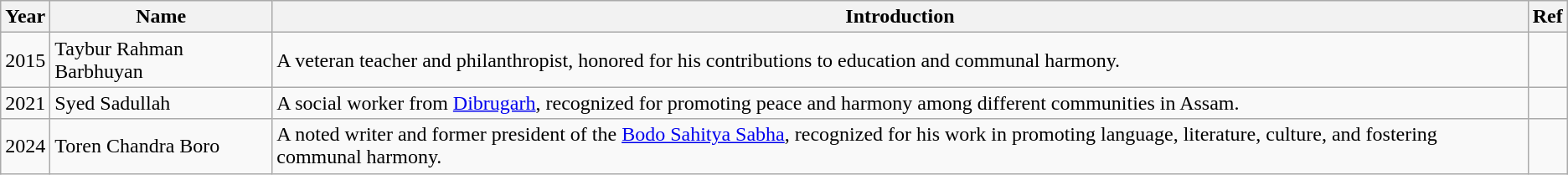<table class="wikitable">
<tr>
<th>Year</th>
<th>Name</th>
<th>Introduction</th>
<th>Ref</th>
</tr>
<tr>
<td>2015</td>
<td>Taybur Rahman Barbhuyan</td>
<td>A veteran teacher and philanthropist, honored for his contributions to education and communal harmony.</td>
<td></td>
</tr>
<tr>
<td>2021</td>
<td>Syed Sadullah</td>
<td>A social worker from <a href='#'>Dibrugarh</a>, recognized for promoting peace and harmony among different communities in Assam.</td>
<td></td>
</tr>
<tr>
<td>2024</td>
<td>Toren Chandra Boro</td>
<td>A noted writer and former president of the <a href='#'>Bodo Sahitya Sabha</a>, recognized for his work in promoting language, literature, culture, and fostering communal harmony.</td>
<td></td>
</tr>
</table>
